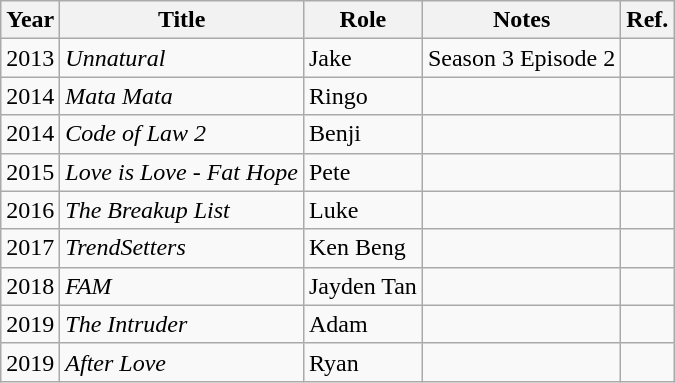<table class="wikitable">
<tr>
<th>Year</th>
<th>Title</th>
<th>Role</th>
<th>Notes</th>
<th>Ref.</th>
</tr>
<tr>
<td rowspan="1">2013</td>
<td><em>Unnatural</em></td>
<td>Jake</td>
<td>Season 3 Episode 2</td>
<td></td>
</tr>
<tr>
<td rowspan="1">2014</td>
<td><em>Mata Mata</em></td>
<td>Ringo</td>
<td></td>
<td></td>
</tr>
<tr>
<td rowspan="1">2014</td>
<td><em>Code of Law 2</em></td>
<td>Benji</td>
<td></td>
<td></td>
</tr>
<tr>
<td rowspan="1">2015</td>
<td><em>Love is Love - Fat Hope</em></td>
<td>Pete</td>
<td></td>
<td></td>
</tr>
<tr>
<td rowspan="1">2016</td>
<td><em>The Breakup List</em></td>
<td>Luke</td>
<td></td>
<td></td>
</tr>
<tr>
<td rowspan="1">2017</td>
<td><em>TrendSetters</em></td>
<td>Ken Beng</td>
<td></td>
<td></td>
</tr>
<tr>
<td rowspan="1">2018</td>
<td><em>FAM</em></td>
<td>Jayden Tan</td>
<td></td>
<td></td>
</tr>
<tr>
<td rowspan="1">2019</td>
<td><em>The Intruder</em></td>
<td>Adam</td>
<td></td>
<td></td>
</tr>
<tr>
<td rowspan="1">2019</td>
<td><em>After Love</em></td>
<td>Ryan</td>
<td></td>
<td></td>
</tr>
</table>
